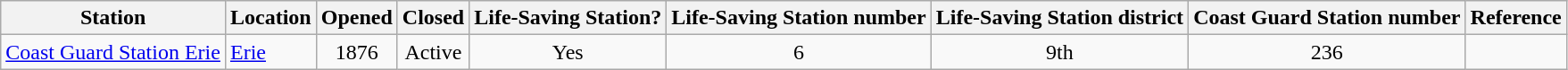<table class="wikitable sortable" style="text-align:left;">
<tr>
<th>Station</th>
<th>Location</th>
<th>Opened</th>
<th>Closed</th>
<th>Life-Saving Station?</th>
<th>Life-Saving Station number</th>
<th>Life-Saving Station district</th>
<th>Coast Guard Station number</th>
<th>Reference</th>
</tr>
<tr>
<td><a href='#'>Coast Guard Station Erie</a></td>
<td><a href='#'>Erie</a></td>
<td align="center">1876</td>
<td align="center">Active</td>
<td align="center">Yes</td>
<td align="center">6</td>
<td align="center">9th</td>
<td align="center">236</td>
<td align="center"></td>
</tr>
</table>
